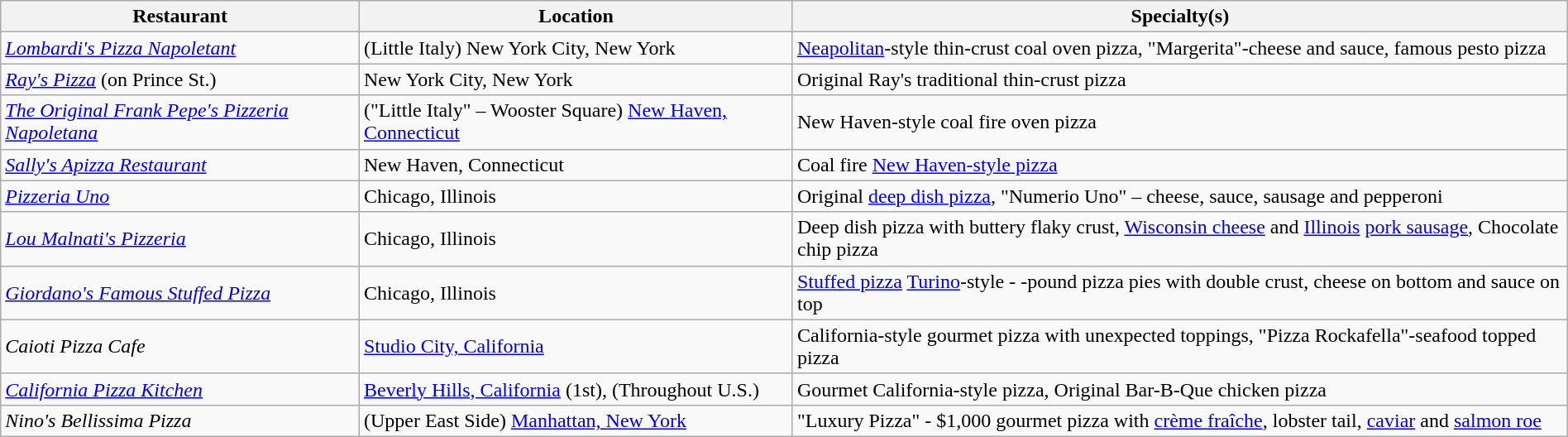<table class="wikitable" style="width:100%;">
<tr>
<th>Restaurant</th>
<th>Location</th>
<th>Specialty(s)</th>
</tr>
<tr>
<td><em><a href='#'>Lombardi's Pizza Napoletant</a> </em></td>
<td>(Little Italy) New York City, New York</td>
<td><a href='#'>Neapolitan</a>-style thin-crust coal oven pizza, "Margerita"-cheese and sauce, famous pesto pizza</td>
</tr>
<tr>
<td><em><a href='#'>Ray's Pizza</a></em> (on Prince St.)</td>
<td>New York City, New York</td>
<td>Original Ray's traditional thin-crust pizza</td>
</tr>
<tr>
<td><em><a href='#'>The Original Frank Pepe's Pizzeria Napoletana</a></em></td>
<td>("Little Italy" – Wooster Square) <a href='#'>New Haven, Connecticut</a></td>
<td>New Haven-style coal fire oven pizza</td>
</tr>
<tr>
<td><em><a href='#'>Sally's Apizza Restaurant</a></em></td>
<td>New Haven, Connecticut</td>
<td>Coal fire <a href='#'>New Haven-style pizza</a></td>
</tr>
<tr>
<td><em><a href='#'>Pizzeria Uno</a></em></td>
<td>Chicago, Illinois</td>
<td>Original <a href='#'>deep dish pizza</a>, "Numerio Uno" – cheese, sauce, sausage and pepperoni</td>
</tr>
<tr>
<td><em><a href='#'>Lou Malnati's Pizzeria</a></em></td>
<td>Chicago, Illinois</td>
<td>Deep dish pizza with buttery flaky crust, <a href='#'>Wisconsin cheese</a> and <a href='#'>Illinois</a> <a href='#'>pork sausage</a>, Chocolate chip pizza</td>
</tr>
<tr>
<td><em><a href='#'>Giordano's Famous Stuffed Pizza</a></em></td>
<td>Chicago, Illinois</td>
<td><a href='#'>Stuffed pizza</a> <a href='#'>Turino</a>-style - -pound pizza pies with double crust, cheese on bottom and sauce on top</td>
</tr>
<tr>
<td><em>Caioti Pizza Cafe</em></td>
<td><a href='#'>Studio City, California</a></td>
<td>California-style gourmet pizza with unexpected toppings, "Pizza Rockafella"-seafood topped pizza</td>
</tr>
<tr>
<td><em><a href='#'>California Pizza Kitchen</a></em></td>
<td><a href='#'>Beverly Hills, California</a> (1st), (Throughout U.S.)</td>
<td>Gourmet California-style pizza, Original Bar-B-Que chicken pizza</td>
</tr>
<tr>
<td><em>Nino's Bellissima Pizza</em></td>
<td>(Upper East Side) <a href='#'>Manhattan, New York</a></td>
<td>"Luxury Pizza" - $1,000 gourmet pizza with <a href='#'>crème fraîche</a>, lobster tail, <a href='#'>caviar</a> and <a href='#'>salmon roe</a></td>
</tr>
</table>
